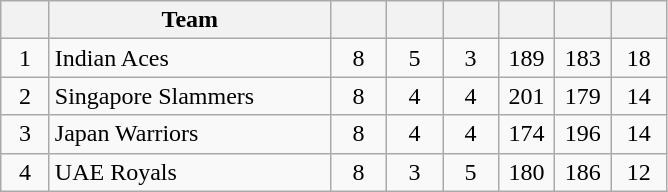<table class="wikitable" style="text-align: center">
<tr>
<th style="width:25px"></th>
<th style="width:180px">Team</th>
<th style="width:30px"></th>
<th style="width:30px"></th>
<th style="width:30px"></th>
<th style="width:30px"></th>
<th style="width:30px"></th>
<th style="width:30px"></th>
</tr>
<tr>
<td>1</td>
<td style="text-align: left"> Indian Aces</td>
<td>8</td>
<td>5</td>
<td>3</td>
<td>189</td>
<td>183</td>
<td>18</td>
</tr>
<tr>
<td>2</td>
<td style="text-align: left"> Singapore Slammers</td>
<td>8</td>
<td>4</td>
<td>4</td>
<td>201</td>
<td>179</td>
<td>14</td>
</tr>
<tr>
<td>3</td>
<td style="text-align: left"> Japan Warriors</td>
<td>8</td>
<td>4</td>
<td>4</td>
<td>174</td>
<td>196</td>
<td>14</td>
</tr>
<tr>
<td>4</td>
<td style="text-align: left"> UAE Royals</td>
<td>8</td>
<td>3</td>
<td>5</td>
<td>180</td>
<td>186</td>
<td>12</td>
</tr>
</table>
